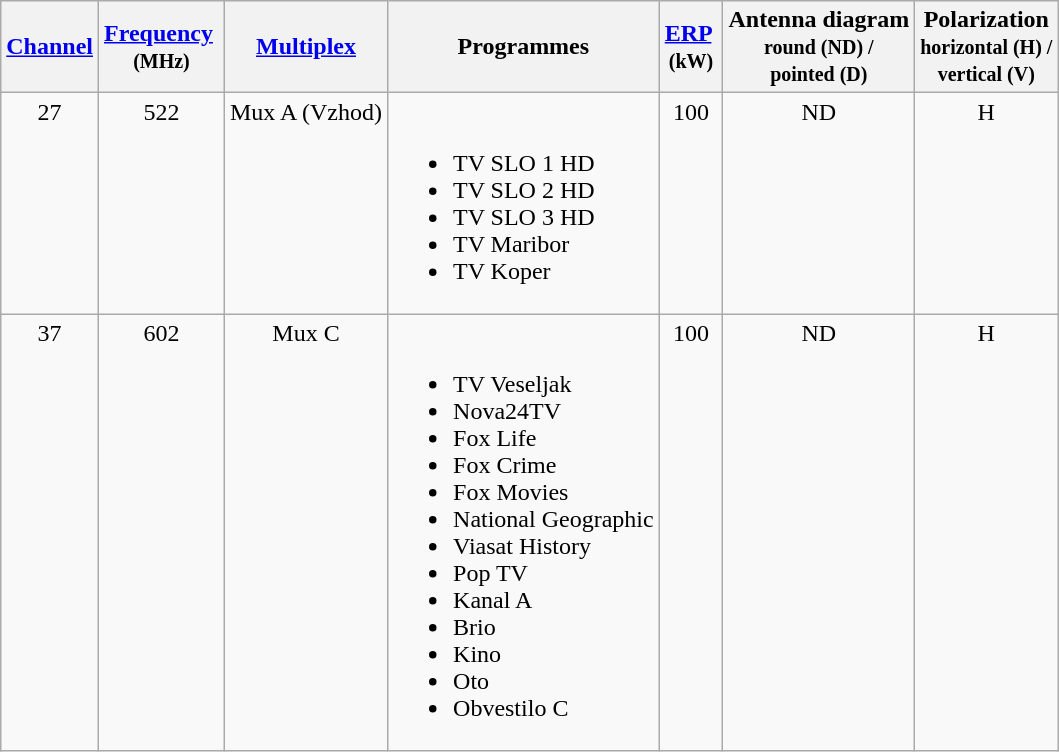<table class="wikitable sortable">
<tr>
<th><a href='#'>Channel</a></th>
<th><a href='#'>Frequency</a> <br><small>(MHz)</small></th>
<th><a href='#'>Multiplex</a></th>
<th>Programmes</th>
<th><a href='#'>ERP</a> <br><small>(kW)</small></th>
<th>Antenna diagram<br><small>round (ND) /<br>pointed (D)</small></th>
<th>Polarization<br><small>horizontal (H) /<br>vertical (V)</small></th>
</tr>
<tr valign="top">
<td align="center">27</td>
<td align="center">522</td>
<td align="center">Mux A (Vzhod)</td>
<td><br><ul><li>TV SLO 1 HD</li><li>TV SLO 2 HD</li><li>TV SLO 3 HD</li><li>TV Maribor</li><li>TV Koper</li></ul></td>
<td align="center">100</td>
<td align="center">ND</td>
<td align="center">H</td>
</tr>
<tr valign="top">
<td align="center">37</td>
<td align="center">602</td>
<td align="center">Mux C</td>
<td><br><ul><li>TV Veseljak</li><li>Nova24TV</li><li>Fox Life</li><li>Fox Crime</li><li>Fox Movies</li><li>National Geographic</li><li>Viasat History</li><li>Pop TV</li><li>Kanal A</li><li>Brio</li><li>Kino</li><li>Oto</li><li>Obvestilo C</li></ul></td>
<td align="center">100</td>
<td align="center">ND</td>
<td align="center">H</td>
</tr>
</table>
